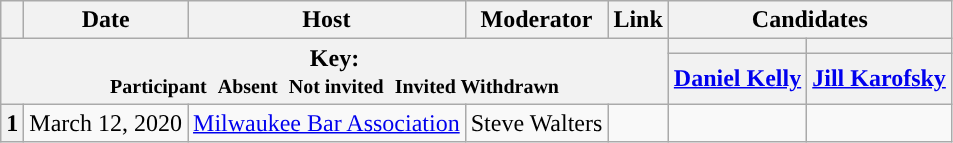<table class="wikitable" style="text-align:center;">
<tr>
<th scope="col"></th>
<th scope="col">Date</th>
<th scope="col">Host</th>
<th scope="col">Moderator</th>
<th scope="col">Link</th>
<th scope="col" colspan="2">Candidates</th>
</tr>
<tr>
<th colspan="5" rowspan="2">Key:<br> <small>Participant </small>  <small>Absent </small>  <small>Not invited </small>  <small>Invited  Withdrawn</small></th>
<th scope="col" style="background:"></th>
<th scope="col" style="background:"></th>
</tr>
<tr>
<th scope="col"><a href='#'>Daniel Kelly</a></th>
<th scope="col"><a href='#'>Jill Karofsky</a></th>
</tr>
<tr>
<th>1</th>
<td style="white-space:nowrap;">March 12, 2020</td>
<td style="white-space:nowrap;"><a href='#'>Milwaukee Bar Association</a></td>
<td style="white-space:nowrap;">Steve Walters</td>
<td style="white-space:nowrap;"></td>
<td></td>
<td></td>
</tr>
</table>
